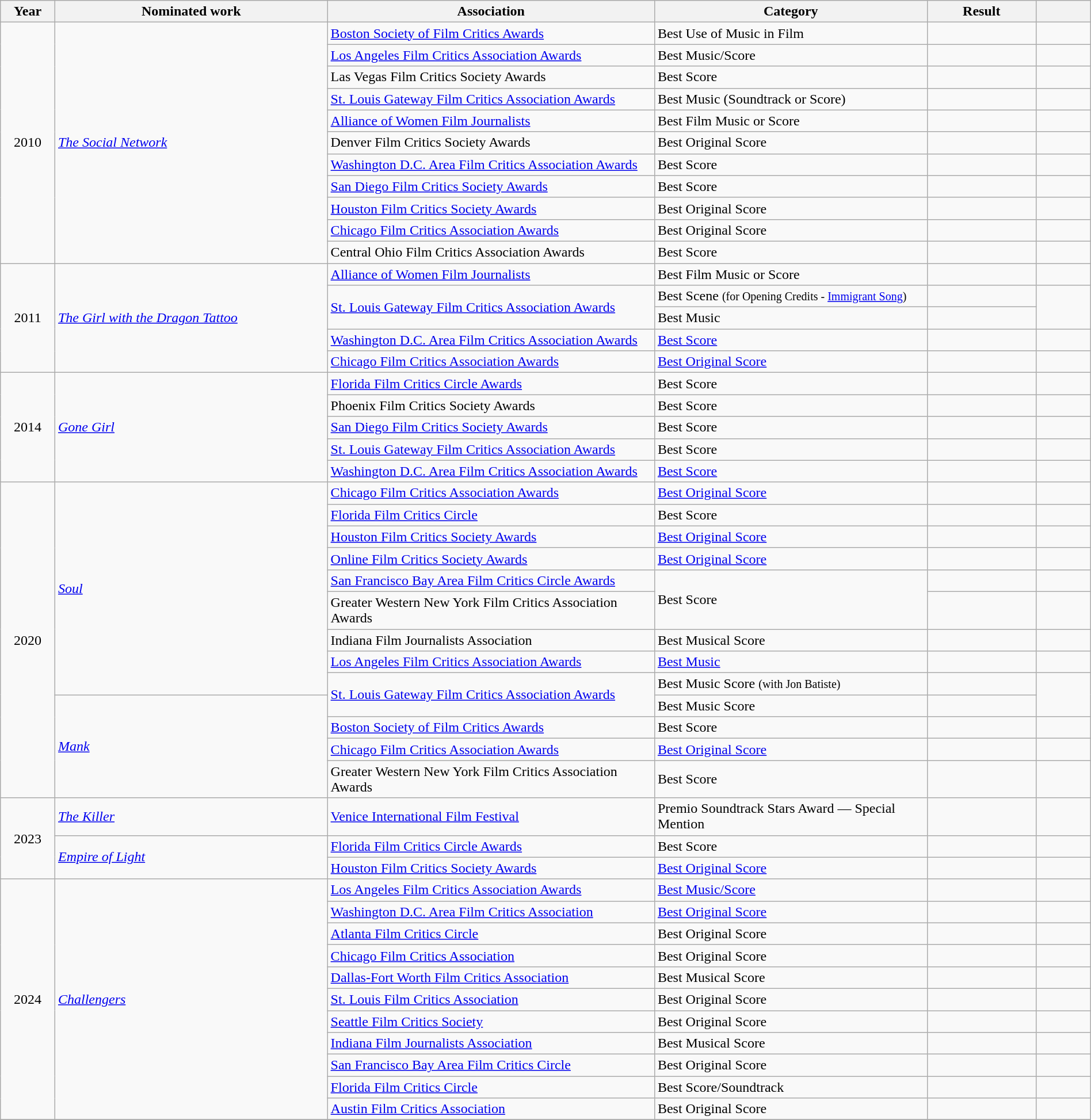<table class="wikitable" style="width:100%;">
<tr>
<th width=5%>Year</th>
<th style="width:25%;">Nominated work</th>
<th style="width:30%;">Association</th>
<th style="width:25%;">Category</th>
<th style="width:10%;">Result</th>
<th width=5%></th>
</tr>
<tr>
<td rowspan="11" style="text-align:center;">2010</td>
<td rowspan="11"><em><a href='#'>The Social Network</a></em></td>
<td><a href='#'>Boston Society of Film Critics Awards</a></td>
<td>Best Use of Music in Film</td>
<td></td>
<td style="text-align:center;"></td>
</tr>
<tr>
<td><a href='#'>Los Angeles Film Critics Association Awards</a></td>
<td>Best Music/Score</td>
<td></td>
<td style="text-align:center;"></td>
</tr>
<tr>
<td>Las Vegas Film Critics Society Awards</td>
<td>Best Score</td>
<td></td>
<td style="text-align:center;"></td>
</tr>
<tr>
<td><a href='#'>St. Louis Gateway Film Critics Association Awards</a></td>
<td>Best Music (Soundtrack or Score)</td>
<td></td>
<td style="text-align:center;"></td>
</tr>
<tr>
<td><a href='#'>Alliance of Women Film Journalists</a></td>
<td>Best Film Music or Score</td>
<td></td>
<td style="text-align:center;"></td>
</tr>
<tr>
<td>Denver Film Critics Society Awards</td>
<td>Best Original Score</td>
<td></td>
<td style="text-align:center;"></td>
</tr>
<tr>
<td><a href='#'>Washington D.C. Area Film Critics Association Awards</a></td>
<td>Best Score</td>
<td></td>
<td style="text-align:center;"></td>
</tr>
<tr>
<td><a href='#'>San Diego Film Critics Society Awards</a></td>
<td>Best Score</td>
<td></td>
<td style="text-align:center;"></td>
</tr>
<tr>
<td><a href='#'>Houston Film Critics Society Awards</a></td>
<td>Best Original Score</td>
<td></td>
<td style="text-align:center;"></td>
</tr>
<tr>
<td><a href='#'>Chicago Film Critics Association Awards</a></td>
<td>Best Original Score</td>
<td></td>
<td style="text-align:center;"></td>
</tr>
<tr>
<td>Central Ohio Film Critics Association Awards</td>
<td>Best Score</td>
<td></td>
<td style="text-align:center;"></td>
</tr>
<tr>
<td rowspan="5" style="text-align:center;">2011</td>
<td rowspan="5"><em><a href='#'>The Girl with the Dragon Tattoo</a></em></td>
<td><a href='#'>Alliance of Women Film Journalists</a></td>
<td>Best Film Music or Score</td>
<td></td>
<td style="text-align:center;"></td>
</tr>
<tr>
<td rowspan="2"><a href='#'>St. Louis Gateway Film Critics Association Awards</a></td>
<td>Best Scene <small>(for Opening Credits - <a href='#'>Immigrant Song</a>)</small></td>
<td></td>
<td rowspan="2" style="text-align:center;"></td>
</tr>
<tr>
<td>Best Music</td>
<td></td>
</tr>
<tr>
<td><a href='#'>Washington D.C. Area Film Critics Association Awards</a></td>
<td><a href='#'>Best Score</a></td>
<td></td>
<td></td>
</tr>
<tr>
<td><a href='#'>Chicago Film Critics Association Awards</a></td>
<td><a href='#'>Best Original Score</a></td>
<td></td>
<td style="text-align:center;"></td>
</tr>
<tr>
<td rowspan="5" style="text-align:center;">2014</td>
<td rowspan="5"><em><a href='#'>Gone Girl</a></em></td>
<td><a href='#'>Florida Film Critics Circle Awards</a></td>
<td>Best Score</td>
<td></td>
<td style="text-align:center;"></td>
</tr>
<tr>
<td>Phoenix Film Critics Society Awards</td>
<td>Best Score</td>
<td></td>
<td style="text-align:center;"></td>
</tr>
<tr>
<td><a href='#'>San Diego Film Critics Society Awards</a></td>
<td>Best Score</td>
<td></td>
<td style="text-align:center;"></td>
</tr>
<tr>
<td><a href='#'>St. Louis Gateway Film Critics Association Awards</a></td>
<td>Best Score</td>
<td></td>
<td style="text-align:center;"></td>
</tr>
<tr>
<td><a href='#'>Washington D.C. Area Film Critics Association Awards</a></td>
<td><a href='#'>Best Score</a></td>
<td></td>
<td style="text-align:center;"><br></td>
</tr>
<tr>
<td rowspan="13" style="text-align:center;">2020</td>
<td rowspan="9"><em><a href='#'>Soul</a></em></td>
<td><a href='#'>Chicago Film Critics Association Awards</a></td>
<td><a href='#'>Best Original Score</a></td>
<td></td>
<td style="text-align:center;"></td>
</tr>
<tr>
<td><a href='#'>Florida Film Critics Circle</a></td>
<td>Best Score</td>
<td></td>
<td style="text-align:center;"></td>
</tr>
<tr>
<td><a href='#'>Houston Film Critics Society Awards</a></td>
<td><a href='#'>Best Original Score</a></td>
<td></td>
<td style="text-align:center;"></td>
</tr>
<tr>
<td><a href='#'>Online Film Critics Society Awards</a></td>
<td><a href='#'>Best Original Score</a></td>
<td></td>
<td style="text-align:center;"></td>
</tr>
<tr>
<td><a href='#'>San Francisco Bay Area Film Critics Circle Awards</a></td>
<td rowspan="2">Best Score</td>
<td></td>
<td style="text-align:center;"></td>
</tr>
<tr>
<td>Greater Western New York Film Critics Association Awards</td>
<td></td>
<td style="text-align:center;"></td>
</tr>
<tr>
<td>Indiana Film Journalists Association</td>
<td>Best Musical Score</td>
<td></td>
<td></td>
</tr>
<tr>
<td><a href='#'>Los Angeles Film Critics Association Awards</a></td>
<td><a href='#'>Best Music</a></td>
<td></td>
<td style="text-align:center;"></td>
</tr>
<tr>
<td rowspan="2"><a href='#'>St. Louis Gateway Film Critics Association Awards</a></td>
<td>Best Music Score <small>(with Jon Batiste)</small></td>
<td></td>
<td rowspan="2" style="text-align:center;"></td>
</tr>
<tr>
<td rowspan="4"><em><a href='#'>Mank</a></em></td>
<td>Best Music Score</td>
<td></td>
</tr>
<tr>
<td><a href='#'>Boston Society of Film Critics Awards</a></td>
<td>Best Score</td>
<td></td>
<td style="text-align:center;"></td>
</tr>
<tr>
<td><a href='#'>Chicago Film Critics Association Awards</a></td>
<td><a href='#'>Best Original Score</a></td>
<td></td>
<td style="text-align:center;"></td>
</tr>
<tr>
<td>Greater Western New York Film Critics Association Awards</td>
<td>Best Score</td>
<td></td>
<td style="text-align:center;"></td>
</tr>
<tr>
<td style="text-align:center;" rowspan="3">2023</td>
<td><em><a href='#'>The Killer</a></em></td>
<td><a href='#'>Venice International Film Festival</a></td>
<td>Premio Soundtrack Stars Award — Special Mention</td>
<td></td>
<td align="center"></td>
</tr>
<tr>
<td rowspan="2"><em><a href='#'>Empire of Light</a></em></td>
<td><a href='#'>Florida Film Critics Circle Awards</a></td>
<td>Best Score</td>
<td></td>
<td align="center"></td>
</tr>
<tr>
<td><a href='#'>Houston Film Critics Society Awards</a></td>
<td><a href='#'>Best Original Score</a></td>
<td></td>
<td align="center"></td>
</tr>
<tr>
<td rowspan="11" style="text-align:center;">2024</td>
<td rowspan="11"><a href='#'><em>Challengers</em></a></td>
<td><a href='#'>Los Angeles Film Critics Association Awards</a></td>
<td><a href='#'>Best Music/Score</a></td>
<td></td>
<td style="text-align:center;"></td>
</tr>
<tr>
<td><a href='#'>Washington D.C. Area Film Critics Association</a></td>
<td><a href='#'>Best Original Score</a></td>
<td></td>
<td></td>
</tr>
<tr>
<td><a href='#'>Atlanta Film Critics Circle</a></td>
<td>Best Original Score</td>
<td></td>
<td></td>
</tr>
<tr>
<td><a href='#'>Chicago Film Critics Association</a></td>
<td>Best Original Score</td>
<td></td>
<td></td>
</tr>
<tr>
<td><a href='#'>Dallas-Fort Worth Film Critics Association</a></td>
<td>Best Musical Score</td>
<td></td>
<td></td>
</tr>
<tr>
<td><a href='#'>St. Louis Film Critics Association</a></td>
<td>Best Original Score</td>
<td></td>
<td></td>
</tr>
<tr>
<td><a href='#'>Seattle Film Critics Society</a></td>
<td>Best Original Score</td>
<td></td>
<td></td>
</tr>
<tr>
<td><a href='#'>Indiana Film Journalists Association</a></td>
<td>Best Musical Score</td>
<td></td>
<td></td>
</tr>
<tr>
<td><a href='#'>San Francisco Bay Area Film Critics Circle</a></td>
<td>Best Original Score</td>
<td></td>
<td></td>
</tr>
<tr>
<td><a href='#'>Florida Film Critics Circle</a></td>
<td>Best Score/Soundtrack</td>
<td></td>
<td></td>
</tr>
<tr>
<td><a href='#'>Austin Film Critics Association</a></td>
<td>Best Original Score</td>
<td></td>
<td></td>
</tr>
<tr>
</tr>
</table>
